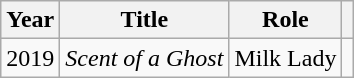<table class="wikitable plainrowheaders">
<tr>
<th scope="col">Year</th>
<th scope="col">Title</th>
<th scope="col">Role</th>
<th scope="col" class="unsortable"></th>
</tr>
<tr>
<td>2019</td>
<td><em>Scent of a Ghost</em></td>
<td>Milk Lady</td>
<td></td>
</tr>
</table>
